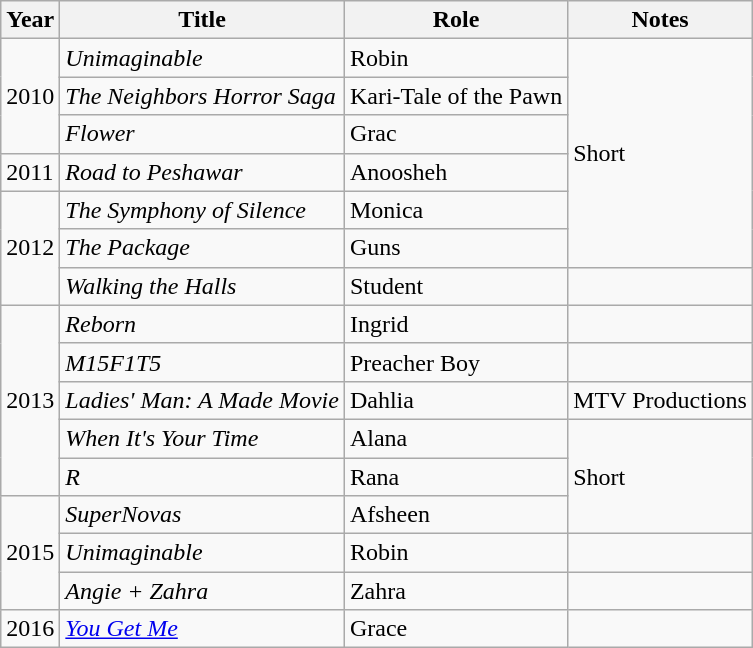<table class="wikitable sortable">
<tr>
<th>Year</th>
<th>Title</th>
<th>Role</th>
<th class="unsortable">Notes</th>
</tr>
<tr>
<td rowspan="3">2010</td>
<td><em>Unimaginable</em></td>
<td>Robin</td>
<td rowspan="6">Short</td>
</tr>
<tr>
<td><em>The Neighbors Horror Saga</em></td>
<td>Kari-Tale of the Pawn</td>
</tr>
<tr>
<td><em>Flower</em></td>
<td>Grac</td>
</tr>
<tr>
<td>2011</td>
<td><em>Road to Peshawar</em></td>
<td>Anoosheh</td>
</tr>
<tr>
<td rowspan="3">2012</td>
<td><em>The Symphony of Silence</em></td>
<td>Monica</td>
</tr>
<tr>
<td><em>The Package</em></td>
<td>Guns</td>
</tr>
<tr>
<td><em>Walking the Halls</em></td>
<td>Student</td>
<td></td>
</tr>
<tr>
<td rowspan="5">2013</td>
<td><em>Reborn</em></td>
<td>Ingrid</td>
<td></td>
</tr>
<tr>
<td><em>M15F1T5</em></td>
<td>Preacher Boy</td>
<td></td>
</tr>
<tr>
<td><em>Ladies' Man: A Made Movie </em></td>
<td>Dahlia</td>
<td>MTV Productions</td>
</tr>
<tr>
<td><em>When It's Your Time</em></td>
<td>Alana</td>
<td rowspan=3>Short</td>
</tr>
<tr>
<td><em>R</em></td>
<td>Rana</td>
</tr>
<tr>
<td rowspan="3">2015</td>
<td><em>SuperNovas</em></td>
<td>Afsheen</td>
</tr>
<tr>
<td><em>Unimaginable</em></td>
<td>Robin</td>
<td></td>
</tr>
<tr>
<td><em>Angie + Zahra</em></td>
<td>Zahra</td>
<td></td>
</tr>
<tr>
<td>2016</td>
<td><em><a href='#'>You Get Me</a></em></td>
<td>Grace</td>
<td></td>
</tr>
</table>
